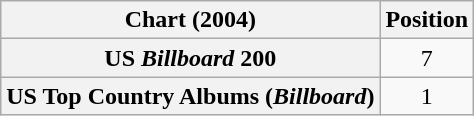<table class="wikitable sortable plainrowheaders" style="text-align:center">
<tr>
<th scope="col">Chart (2004)</th>
<th scope="col">Position</th>
</tr>
<tr>
<th scope="row">US <em>Billboard</em> 200</th>
<td>7</td>
</tr>
<tr>
<th scope="row">US Top Country Albums (<em>Billboard</em>)</th>
<td>1</td>
</tr>
</table>
